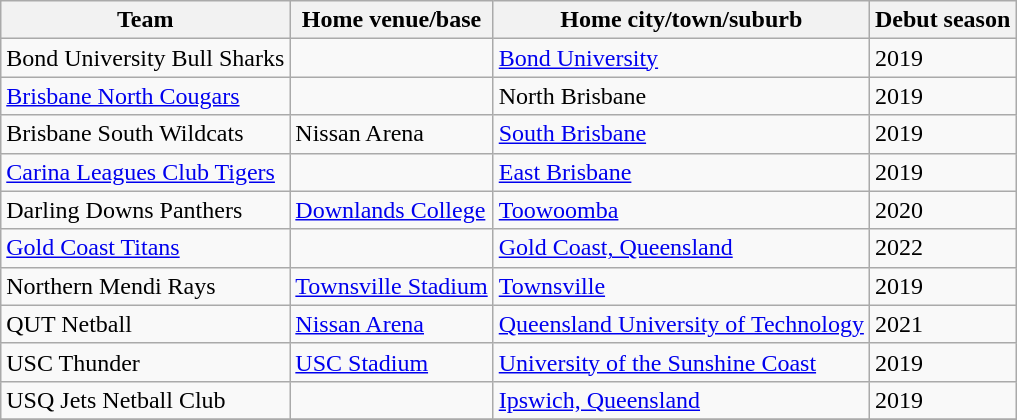<table class="wikitable collapsible">
<tr>
<th>Team</th>
<th>Home venue/base</th>
<th>Home city/town/suburb</th>
<th>Debut season</th>
</tr>
<tr>
<td>Bond University Bull Sharks</td>
<td></td>
<td><a href='#'>Bond University</a></td>
<td>2019</td>
</tr>
<tr>
<td><a href='#'>Brisbane North Cougars</a></td>
<td></td>
<td>North Brisbane</td>
<td>2019</td>
</tr>
<tr>
<td>Brisbane South Wildcats</td>
<td>Nissan Arena</td>
<td><a href='#'>South Brisbane</a></td>
<td>2019</td>
</tr>
<tr>
<td><a href='#'>Carina Leagues Club Tigers</a></td>
<td></td>
<td><a href='#'>East Brisbane</a></td>
<td>2019</td>
</tr>
<tr>
<td>Darling Downs Panthers</td>
<td><a href='#'>Downlands College</a></td>
<td><a href='#'>Toowoomba</a></td>
<td>2020</td>
</tr>
<tr>
<td><a href='#'>Gold Coast Titans</a></td>
<td></td>
<td><a href='#'>Gold Coast, Queensland</a></td>
<td>2022</td>
</tr>
<tr>
<td>Northern Mendi Rays</td>
<td><a href='#'>Townsville Stadium</a></td>
<td><a href='#'>Townsville</a></td>
<td>2019</td>
</tr>
<tr>
<td>QUT Netball</td>
<td><a href='#'>Nissan Arena</a></td>
<td><a href='#'>Queensland University of Technology</a></td>
<td>2021</td>
</tr>
<tr>
<td>USC Thunder</td>
<td><a href='#'>USC Stadium</a></td>
<td><a href='#'>University of the Sunshine Coast</a></td>
<td>2019</td>
</tr>
<tr>
<td>USQ Jets Netball Club</td>
<td></td>
<td><a href='#'>Ipswich, Queensland</a></td>
<td>2019</td>
</tr>
<tr>
</tr>
</table>
